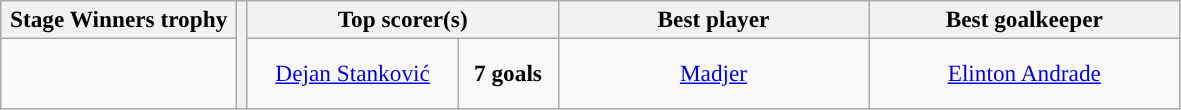<table class="wikitable" style="text-align: center; font-size: 97%;">
<tr>
<th width=150>Stage Winners trophy</th>
<th rowspan=2></th>
<th colspan=2 width=200>Top scorer(s)</th>
<th width=200>Best player</th>
<th width=200>Best goalkeeper</th>
</tr>
<tr align=center style="background:">
<td style="text-align:center;" height=40></td>
<td> <a href='#'>Dejan Stanković</a></td>
<td><strong>7 goals</strong></td>
<td> <a href='#'>Madjer</a></td>
<td> <a href='#'>Elinton Andrade</a></td>
</tr>
</table>
